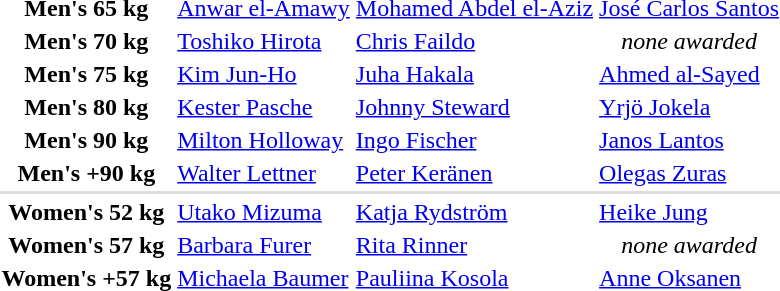<table>
<tr>
<th scope="row">Men's 65 kg</th>
<td> <a href='#'>Anwar el-Amawy</a></td>
<td> <a href='#'>Mohamed Abdel el-Aziz</a></td>
<td> <a href='#'>José Carlos Santos</a></td>
</tr>
<tr>
<th scope="row">Men's 70 kg</th>
<td> <a href='#'>Toshiko Hirota</a></td>
<td> <a href='#'>Chris Faildo</a></td>
<td align=center><em>none awarded</em></td>
</tr>
<tr>
<th scope="row">Men's 75 kg</th>
<td> <a href='#'>Kim Jun-Ho</a></td>
<td> <a href='#'>Juha Hakala</a></td>
<td> <a href='#'>Ahmed al-Sayed</a></td>
</tr>
<tr>
<th scope="row">Men's 80 kg</th>
<td> <a href='#'>Kester Pasche</a></td>
<td> <a href='#'>Johnny Steward</a></td>
<td> <a href='#'>Yrjö Jokela</a></td>
</tr>
<tr>
<th scope="row">Men's 90 kg</th>
<td> <a href='#'>Milton Holloway</a></td>
<td> <a href='#'>Ingo Fischer</a></td>
<td> <a href='#'>Janos Lantos</a></td>
</tr>
<tr>
<th scope="row">Men's +90 kg</th>
<td> <a href='#'>Walter Lettner</a></td>
<td> <a href='#'>Peter Keränen</a></td>
<td> <a href='#'>Olegas Zuras</a></td>
</tr>
<tr bgcolor=#DDDDDD>
<td colspan=4></td>
</tr>
<tr>
<th scope="row">Women's 52 kg</th>
<td> <a href='#'>Utako Mizuma</a></td>
<td> <a href='#'>Katja Rydström</a></td>
<td> <a href='#'>Heike Jung</a></td>
</tr>
<tr>
<th scope="row">Women's 57 kg</th>
<td> <a href='#'>Barbara Furer</a></td>
<td> <a href='#'>Rita Rinner</a></td>
<td align=center><em>none awarded</em></td>
</tr>
<tr>
<th scope="row">Women's +57 kg</th>
<td> <a href='#'>Michaela Baumer</a></td>
<td> <a href='#'>Pauliina Kosola</a></td>
<td> <a href='#'>Anne Oksanen</a></td>
</tr>
</table>
